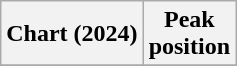<table class="wikitable plainrowheaders" style="text-align:center">
<tr>
<th scope="col">Chart (2024)</th>
<th scope="col">Peak<br> position</th>
</tr>
<tr>
</tr>
</table>
